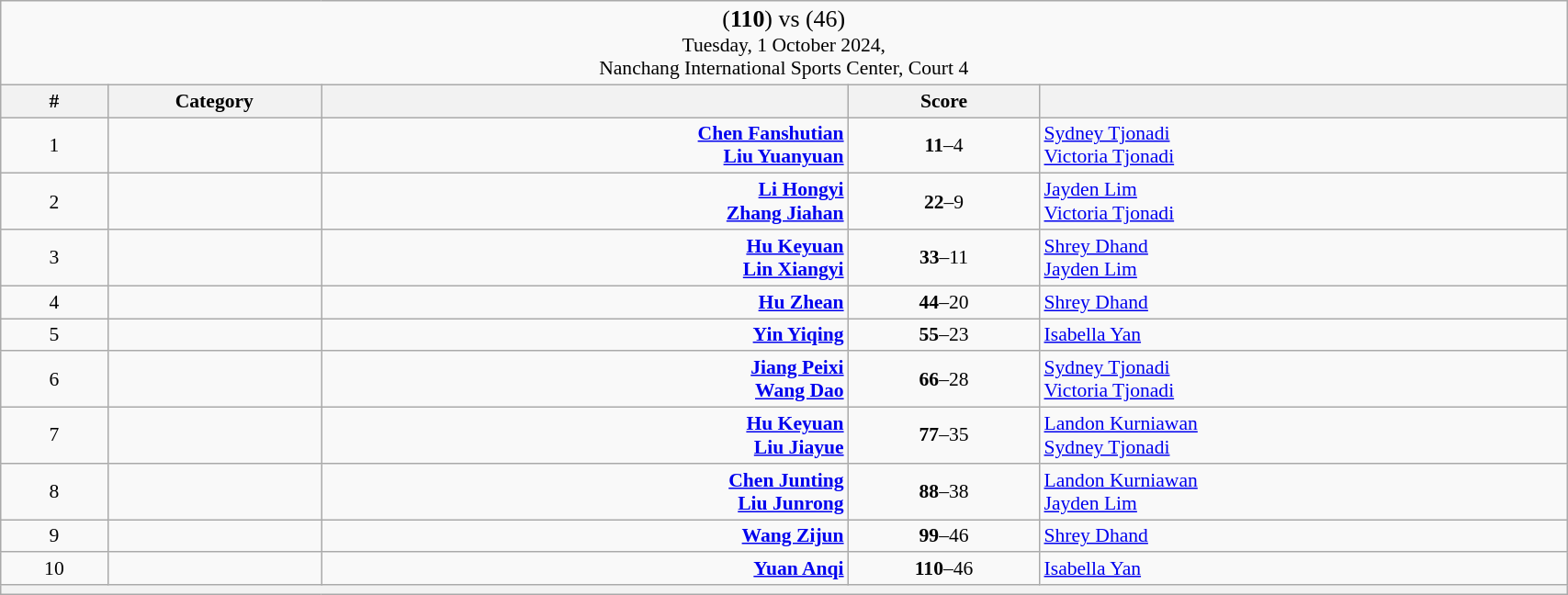<table class="wikitable mw-collapsible mw-collapsed" style="font-size:90%; text-align:center" width="90%">
<tr>
<td colspan="5"><big>(<strong>110</strong>) <strong></strong> vs  (46)</big><br>Tuesday, 1 October 2024, <br>Nanchang International Sports Center, Court 4</td>
</tr>
<tr>
<th width="25">#</th>
<th width="50">Category</th>
<th width="150"></th>
<th width="50">Score<br></th>
<th width="150"></th>
</tr>
<tr>
<td>1</td>
<td></td>
<td align="right"><strong><a href='#'>Chen Fanshutian</a> <br><a href='#'>Liu Yuanyuan</a> </strong></td>
<td><strong>11</strong>–4<br></td>
<td align="left"> <a href='#'>Sydney Tjonadi</a><br> <a href='#'>Victoria Tjonadi</a></td>
</tr>
<tr>
<td>2</td>
<td></td>
<td align="right"><strong><a href='#'>Li Hongyi</a> <br><a href='#'>Zhang Jiahan</a> </strong></td>
<td><strong>22</strong>–9<br></td>
<td align="left"> <a href='#'>Jayden Lim</a><br> <a href='#'>Victoria Tjonadi</a></td>
</tr>
<tr>
<td>3</td>
<td></td>
<td align="right"><strong><a href='#'>Hu Keyuan</a> <br><a href='#'>Lin Xiangyi</a> </strong></td>
<td><strong>33</strong>–11<br></td>
<td align="left"> <a href='#'>Shrey Dhand</a><br> <a href='#'>Jayden Lim</a></td>
</tr>
<tr>
<td>4</td>
<td></td>
<td align="right"><strong><a href='#'>Hu Zhean</a> </strong></td>
<td><strong>44</strong>–20<br></td>
<td align="left"> <a href='#'>Shrey Dhand</a></td>
</tr>
<tr>
<td>5</td>
<td></td>
<td align="right"><strong><a href='#'>Yin Yiqing</a> </strong></td>
<td><strong>55</strong>–23<br></td>
<td align="left"> <a href='#'>Isabella Yan</a></td>
</tr>
<tr>
<td>6</td>
<td></td>
<td align="right"><strong><a href='#'>Jiang Peixi</a> <br><a href='#'>Wang Dao</a> </strong></td>
<td><strong>66</strong>–28<br></td>
<td align="left"> <a href='#'>Sydney Tjonadi</a><br> <a href='#'>Victoria Tjonadi</a></td>
</tr>
<tr>
<td>7</td>
<td></td>
<td align="right"><strong><a href='#'>Hu Keyuan</a> <br><a href='#'>Liu Jiayue</a> </strong></td>
<td><strong>77</strong>–35<br></td>
<td align="left"> <a href='#'>Landon Kurniawan</a><br> <a href='#'>Sydney Tjonadi</a></td>
</tr>
<tr>
<td>8</td>
<td></td>
<td align="right"><strong><a href='#'>Chen Junting</a> <br><a href='#'>Liu Junrong</a> </strong></td>
<td><strong>88</strong>–38<br></td>
<td align="left"> <a href='#'>Landon Kurniawan</a><br> <a href='#'>Jayden Lim</a></td>
</tr>
<tr>
<td>9</td>
<td></td>
<td align="right"><strong><a href='#'>Wang Zijun</a> </strong></td>
<td><strong>99</strong>–46<br></td>
<td align="left"> <a href='#'>Shrey Dhand</a></td>
</tr>
<tr>
<td>10</td>
<td></td>
<td align="right"><strong><a href='#'>Yuan Anqi</a> </strong></td>
<td><strong>110</strong>–46<br></td>
<td align="left"> <a href='#'>Isabella Yan</a></td>
</tr>
<tr>
<th colspan="5"></th>
</tr>
</table>
